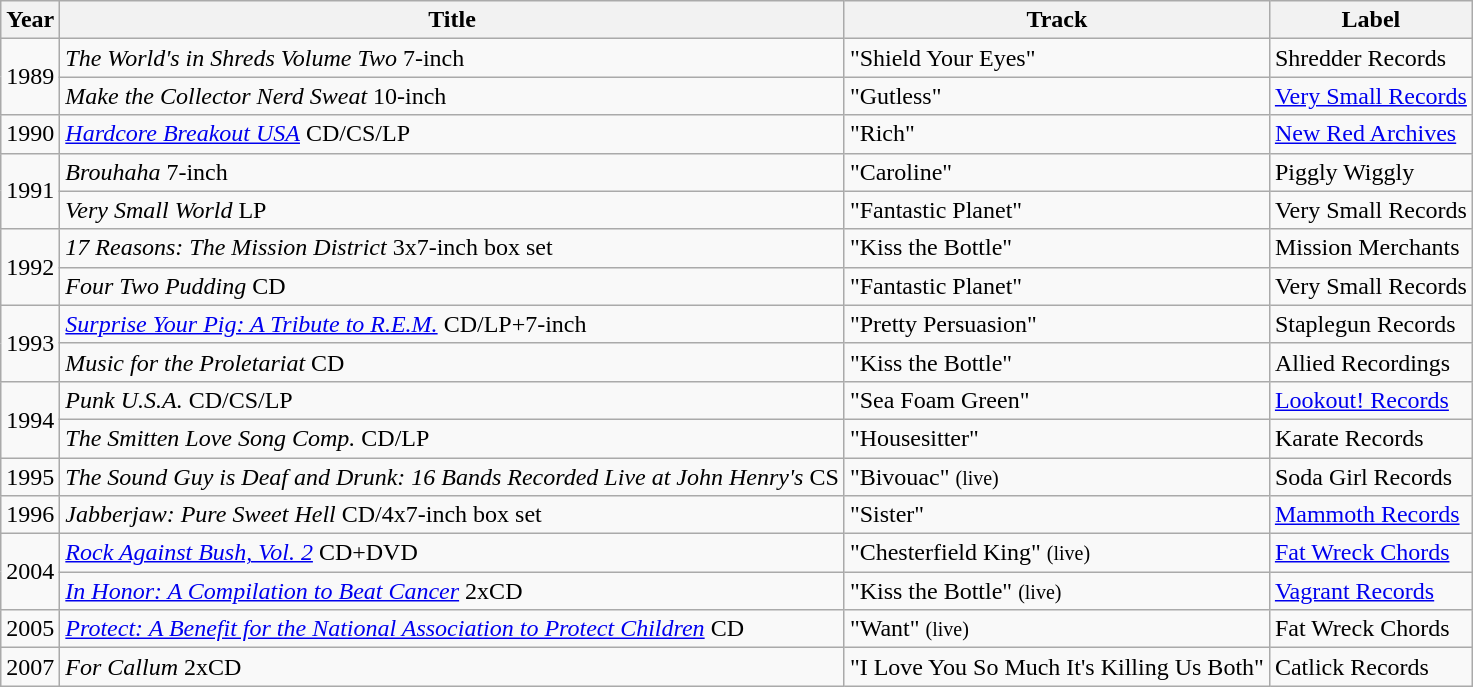<table class="wikitable">
<tr>
<th>Year</th>
<th>Title</th>
<th>Track</th>
<th>Label</th>
</tr>
<tr>
<td rowspan="2">1989</td>
<td><em>The World's in Shreds Volume Two</em> 7-inch</td>
<td>"Shield Your Eyes"</td>
<td>Shredder Records</td>
</tr>
<tr>
<td><em>Make the Collector Nerd Sweat</em> 10-inch</td>
<td>"Gutless"</td>
<td><a href='#'>Very Small Records</a></td>
</tr>
<tr>
<td>1990</td>
<td><em><a href='#'>Hardcore Breakout USA</a></em> CD/CS/LP</td>
<td>"Rich"</td>
<td><a href='#'>New Red Archives</a></td>
</tr>
<tr>
<td rowspan="2">1991</td>
<td><em>Brouhaha</em> 7-inch</td>
<td>"Caroline"</td>
<td>Piggly Wiggly</td>
</tr>
<tr>
<td><em>Very Small World</em> LP</td>
<td>"Fantastic Planet"</td>
<td>Very Small Records</td>
</tr>
<tr>
<td rowspan="2">1992</td>
<td><em>17 Reasons: The Mission District</em> 3x7-inch box set</td>
<td>"Kiss the Bottle"</td>
<td>Mission Merchants</td>
</tr>
<tr>
<td><em>Four Two Pudding</em> CD</td>
<td>"Fantastic Planet"</td>
<td>Very Small Records</td>
</tr>
<tr>
<td rowspan="2">1993</td>
<td><em><a href='#'>Surprise Your Pig: A Tribute to R.E.M.</a></em> CD/LP+7-inch</td>
<td>"Pretty Persuasion"</td>
<td>Staplegun Records</td>
</tr>
<tr>
<td><em>Music for the Proletariat</em> CD</td>
<td>"Kiss the Bottle"</td>
<td>Allied Recordings</td>
</tr>
<tr>
<td rowspan="2">1994</td>
<td><em>Punk U.S.A.</em> CD/CS/LP</td>
<td>"Sea Foam Green"</td>
<td><a href='#'>Lookout! Records</a></td>
</tr>
<tr>
<td><em>The Smitten Love Song Comp.</em> CD/LP</td>
<td>"Housesitter"</td>
<td>Karate Records</td>
</tr>
<tr>
<td>1995</td>
<td><em>The Sound Guy is Deaf and Drunk: 16 Bands Recorded Live at John Henry's</em> CS</td>
<td>"Bivouac" <small>(live)</small></td>
<td>Soda Girl Records</td>
</tr>
<tr>
<td>1996</td>
<td><em>Jabberjaw: Pure Sweet Hell</em> CD/4x7-inch box set</td>
<td>"Sister"</td>
<td><a href='#'>Mammoth Records</a></td>
</tr>
<tr>
<td rowspan="2">2004</td>
<td><em><a href='#'>Rock Against Bush, Vol. 2</a></em> CD+DVD</td>
<td>"Chesterfield King" <small>(live)</small></td>
<td><a href='#'>Fat Wreck Chords</a></td>
</tr>
<tr>
<td><em><a href='#'>In Honor: A Compilation to Beat Cancer</a></em> 2xCD</td>
<td>"Kiss the Bottle" <small>(live)</small></td>
<td><a href='#'>Vagrant Records</a></td>
</tr>
<tr>
<td>2005</td>
<td><em><a href='#'>Protect: A Benefit for the National Association to Protect Children</a></em> CD</td>
<td>"Want" <small>(live)</small></td>
<td>Fat Wreck Chords</td>
</tr>
<tr>
<td>2007</td>
<td><em>For Callum</em> 2xCD</td>
<td>"I Love You So Much It's Killing Us Both"</td>
<td>Catlick Records</td>
</tr>
</table>
